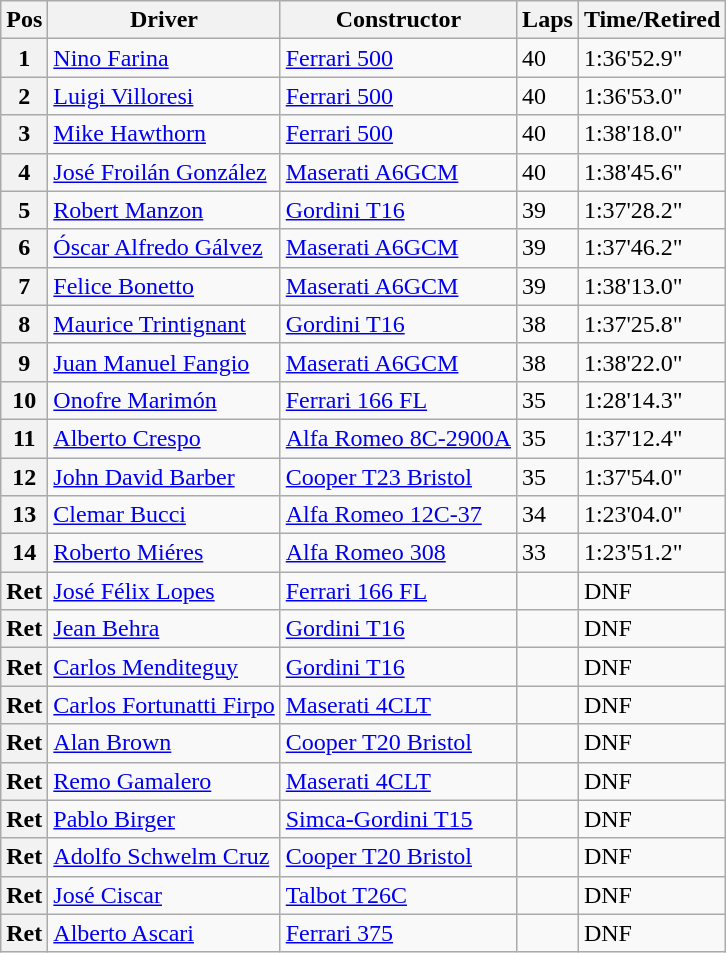<table class="wikitable">
<tr>
<th>Pos</th>
<th>Driver</th>
<th>Constructor</th>
<th>Laps</th>
<th>Time/Retired</th>
</tr>
<tr>
<th>1</th>
<td> <a href='#'>Nino Farina</a></td>
<td><a href='#'>Ferrari 500</a></td>
<td>40</td>
<td>1:36'52.9"</td>
</tr>
<tr>
<th>2</th>
<td> <a href='#'>Luigi Villoresi</a></td>
<td><a href='#'>Ferrari 500</a></td>
<td>40</td>
<td>1:36'53.0"</td>
</tr>
<tr>
<th>3</th>
<td> <a href='#'>Mike Hawthorn</a></td>
<td><a href='#'>Ferrari 500</a></td>
<td>40</td>
<td>1:38'18.0"</td>
</tr>
<tr>
<th>4</th>
<td> <a href='#'>José Froilán González</a></td>
<td><a href='#'>Maserati A6GCM</a></td>
<td>40</td>
<td>1:38'45.6"</td>
</tr>
<tr>
<th>5</th>
<td> <a href='#'>Robert Manzon</a></td>
<td><a href='#'>Gordini T16</a></td>
<td>39</td>
<td>1:37'28.2"</td>
</tr>
<tr>
<th>6</th>
<td> <a href='#'>Óscar Alfredo Gálvez</a></td>
<td><a href='#'>Maserati A6GCM</a></td>
<td>39</td>
<td>1:37'46.2"</td>
</tr>
<tr>
<th>7</th>
<td> <a href='#'>Felice Bonetto</a></td>
<td><a href='#'>Maserati A6GCM</a></td>
<td>39</td>
<td>1:38'13.0"</td>
</tr>
<tr>
<th>8</th>
<td> <a href='#'>Maurice Trintignant</a></td>
<td><a href='#'>Gordini T16</a></td>
<td>38</td>
<td>1:37'25.8"</td>
</tr>
<tr>
<th>9</th>
<td> <a href='#'>Juan Manuel Fangio</a></td>
<td><a href='#'>Maserati A6GCM</a></td>
<td>38</td>
<td>1:38'22.0"</td>
</tr>
<tr>
<th>10</th>
<td> <a href='#'>Onofre Marimón</a></td>
<td><a href='#'>Ferrari 166 FL</a></td>
<td>35</td>
<td>1:28'14.3"</td>
</tr>
<tr>
<th>11</th>
<td> <a href='#'>Alberto Crespo</a></td>
<td><a href='#'>Alfa Romeo 8C-2900A</a></td>
<td>35</td>
<td>1:37'12.4"</td>
</tr>
<tr>
<th>12</th>
<td> <a href='#'>John David Barber</a></td>
<td><a href='#'>Cooper T23 Bristol</a></td>
<td>35</td>
<td>1:37'54.0"</td>
</tr>
<tr>
<th>13</th>
<td> <a href='#'>Clemar Bucci</a></td>
<td><a href='#'>Alfa Romeo 12C-37</a></td>
<td>34</td>
<td>1:23'04.0"</td>
</tr>
<tr>
<th>14</th>
<td> <a href='#'>Roberto Miéres</a></td>
<td><a href='#'>Alfa Romeo 308</a></td>
<td>33</td>
<td>1:23'51.2"</td>
</tr>
<tr>
<th>Ret</th>
<td> <a href='#'>José Félix Lopes</a></td>
<td><a href='#'>Ferrari 166 FL</a></td>
<td></td>
<td>DNF</td>
</tr>
<tr>
<th>Ret</th>
<td> <a href='#'>Jean Behra</a></td>
<td><a href='#'>Gordini T16</a></td>
<td></td>
<td>DNF</td>
</tr>
<tr>
<th>Ret</th>
<td> <a href='#'>Carlos Menditeguy</a></td>
<td><a href='#'>Gordini T16</a></td>
<td></td>
<td>DNF</td>
</tr>
<tr>
<th>Ret</th>
<td> <a href='#'>Carlos Fortunatti Firpo</a></td>
<td><a href='#'>Maserati 4CLT</a></td>
<td></td>
<td>DNF</td>
</tr>
<tr>
<th>Ret</th>
<td> <a href='#'>Alan Brown</a></td>
<td><a href='#'>Cooper T20 Bristol</a></td>
<td></td>
<td>DNF</td>
</tr>
<tr>
<th>Ret</th>
<td> <a href='#'>Remo Gamalero</a></td>
<td><a href='#'>Maserati 4CLT</a></td>
<td></td>
<td>DNF</td>
</tr>
<tr>
<th>Ret</th>
<td> <a href='#'>Pablo Birger</a></td>
<td><a href='#'>Simca-Gordini T15</a></td>
<td></td>
<td>DNF</td>
</tr>
<tr>
<th>Ret</th>
<td> <a href='#'>Adolfo Schwelm Cruz</a></td>
<td><a href='#'>Cooper T20 Bristol</a></td>
<td></td>
<td>DNF</td>
</tr>
<tr>
<th>Ret</th>
<td> <a href='#'>José Ciscar</a></td>
<td><a href='#'>Talbot T26C</a></td>
<td></td>
<td>DNF</td>
</tr>
<tr>
<th>Ret</th>
<td> <a href='#'>Alberto Ascari</a></td>
<td><a href='#'>Ferrari 375</a></td>
<td></td>
<td>DNF</td>
</tr>
</table>
